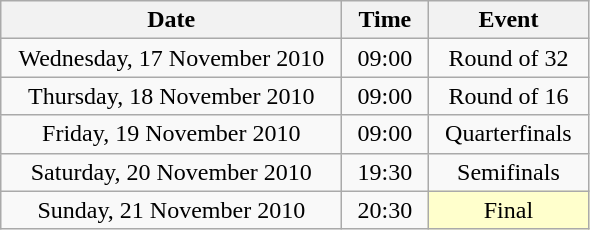<table class = "wikitable" style="text-align:center;">
<tr>
<th width=220>Date</th>
<th width=50>Time</th>
<th width=100>Event</th>
</tr>
<tr>
<td>Wednesday, 17 November 2010</td>
<td>09:00</td>
<td>Round of 32</td>
</tr>
<tr>
<td>Thursday, 18 November 2010</td>
<td>09:00</td>
<td>Round of 16</td>
</tr>
<tr>
<td>Friday, 19 November 2010</td>
<td>09:00</td>
<td>Quarterfinals</td>
</tr>
<tr>
<td>Saturday, 20 November 2010</td>
<td>19:30</td>
<td>Semifinals</td>
</tr>
<tr>
<td>Sunday, 21 November 2010</td>
<td>20:30</td>
<td bgcolor=ffffcc>Final</td>
</tr>
</table>
